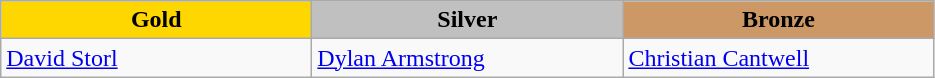<table class="wikitable" style="text-align:left">
<tr align="center">
<td width=200 bgcolor=gold><strong>Gold</strong></td>
<td width=200 bgcolor=silver><strong>Silver</strong></td>
<td width=200 bgcolor=CC9966><strong>Bronze</strong></td>
</tr>
<tr>
<td><a href='#'>David Storl</a><br><em></em></td>
<td><a href='#'>Dylan Armstrong</a><br><em></em></td>
<td><a href='#'>Christian Cantwell</a><br><em></em></td>
</tr>
</table>
